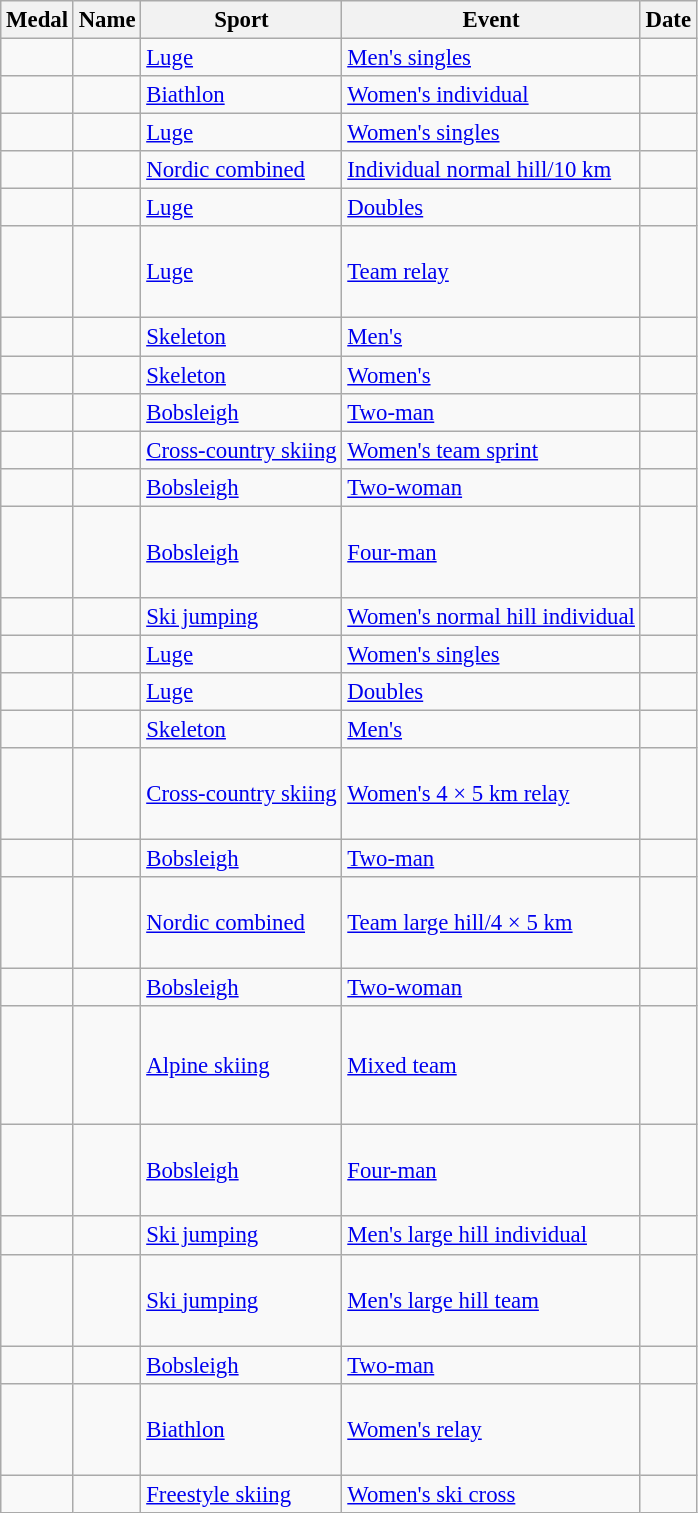<table class="wikitable sortable"  style="font-size:95%">
<tr>
<th>Medal</th>
<th>Name</th>
<th>Sport</th>
<th>Event</th>
<th>Date</th>
</tr>
<tr>
<td></td>
<td></td>
<td><a href='#'>Luge</a></td>
<td><a href='#'>Men's singles</a></td>
<td></td>
</tr>
<tr>
<td></td>
<td></td>
<td><a href='#'>Biathlon</a></td>
<td><a href='#'>Women's individual</a></td>
<td></td>
</tr>
<tr>
<td></td>
<td></td>
<td><a href='#'>Luge</a></td>
<td><a href='#'>Women's singles</a></td>
<td></td>
</tr>
<tr>
<td></td>
<td></td>
<td><a href='#'>Nordic combined</a></td>
<td><a href='#'>Individual normal hill/10 km</a></td>
<td></td>
</tr>
<tr>
<td></td>
<td><br></td>
<td><a href='#'>Luge</a></td>
<td><a href='#'>Doubles</a></td>
<td></td>
</tr>
<tr>
<td></td>
<td><br><br><br></td>
<td><a href='#'>Luge</a></td>
<td><a href='#'>Team relay</a></td>
<td></td>
</tr>
<tr>
<td></td>
<td></td>
<td><a href='#'>Skeleton</a></td>
<td><a href='#'>Men's</a></td>
<td></td>
</tr>
<tr>
<td></td>
<td></td>
<td><a href='#'>Skeleton</a></td>
<td><a href='#'>Women's</a></td>
<td></td>
</tr>
<tr>
<td></td>
<td><br></td>
<td><a href='#'>Bobsleigh</a></td>
<td><a href='#'>Two-man</a></td>
<td></td>
</tr>
<tr>
<td></td>
<td><br></td>
<td><a href='#'>Cross-country skiing</a></td>
<td><a href='#'>Women's team sprint</a></td>
<td></td>
</tr>
<tr>
<td></td>
<td><br></td>
<td><a href='#'>Bobsleigh</a></td>
<td><a href='#'>Two-woman</a></td>
<td></td>
</tr>
<tr>
<td></td>
<td><br><br><br></td>
<td><a href='#'>Bobsleigh</a></td>
<td><a href='#'>Four-man</a></td>
<td></td>
</tr>
<tr>
<td></td>
<td></td>
<td><a href='#'>Ski jumping</a></td>
<td><a href='#'>Women's normal hill individual</a></td>
<td></td>
</tr>
<tr>
<td></td>
<td></td>
<td><a href='#'>Luge</a></td>
<td><a href='#'>Women's singles</a></td>
<td></td>
</tr>
<tr>
<td></td>
<td><br></td>
<td><a href='#'>Luge</a></td>
<td><a href='#'>Doubles</a></td>
<td></td>
</tr>
<tr>
<td></td>
<td></td>
<td><a href='#'>Skeleton</a></td>
<td><a href='#'>Men's</a></td>
<td></td>
</tr>
<tr>
<td></td>
<td><br><br><br></td>
<td><a href='#'>Cross-country skiing</a></td>
<td><a href='#'>Women's 4 × 5 km relay</a></td>
<td></td>
</tr>
<tr>
<td></td>
<td><br></td>
<td><a href='#'>Bobsleigh</a></td>
<td><a href='#'>Two-man</a></td>
<td></td>
</tr>
<tr>
<td></td>
<td><br><br><br></td>
<td><a href='#'>Nordic combined</a></td>
<td><a href='#'>Team large hill/4 × 5 km</a></td>
<td></td>
</tr>
<tr>
<td></td>
<td><br></td>
<td><a href='#'>Bobsleigh</a></td>
<td><a href='#'>Two-woman</a></td>
<td></td>
</tr>
<tr>
<td></td>
<td><br><br><br><br></td>
<td><a href='#'>Alpine skiing</a></td>
<td><a href='#'>Mixed team</a></td>
<td></td>
</tr>
<tr>
<td></td>
<td><br><br><br></td>
<td><a href='#'>Bobsleigh</a></td>
<td><a href='#'>Four-man</a></td>
<td></td>
</tr>
<tr>
<td></td>
<td></td>
<td><a href='#'>Ski jumping</a></td>
<td><a href='#'>Men's large hill individual</a></td>
<td></td>
</tr>
<tr>
<td></td>
<td><br><br><br></td>
<td><a href='#'>Ski jumping</a></td>
<td><a href='#'>Men's large hill team</a></td>
<td></td>
</tr>
<tr>
<td></td>
<td><br></td>
<td><a href='#'>Bobsleigh</a></td>
<td><a href='#'>Two-man</a></td>
<td></td>
</tr>
<tr>
<td></td>
<td><br><br><br></td>
<td><a href='#'>Biathlon</a></td>
<td><a href='#'>Women's relay</a></td>
<td></td>
</tr>
<tr>
<td></td>
<td></td>
<td><a href='#'>Freestyle skiing</a></td>
<td><a href='#'>Women's ski cross</a></td>
<td></td>
</tr>
</table>
